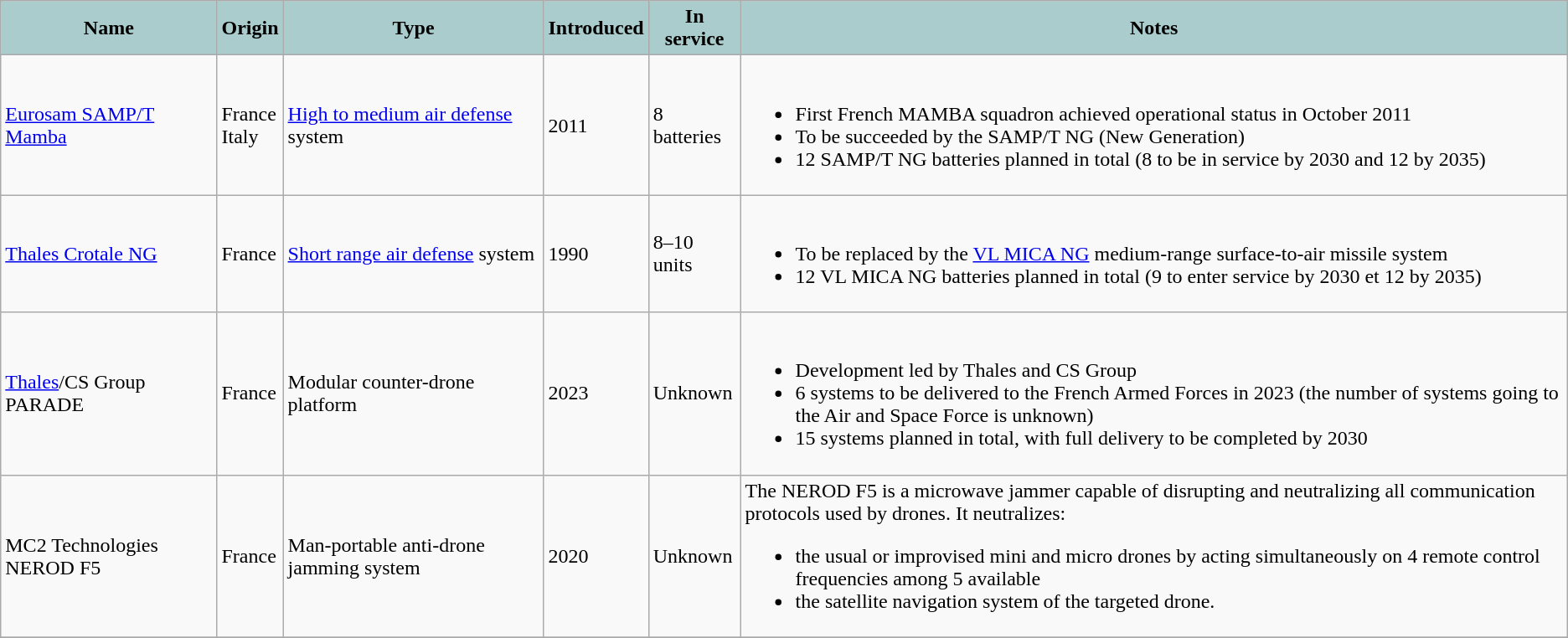<table class="wikitable">
<tr>
<th style="text-align:center; background:#acc;">Name</th>
<th style="text-align: center; background:#acc;">Origin</th>
<th style="text-align:l center; background:#acc;">Type</th>
<th style="text-align:l center; background:#acc;">Introduced</th>
<th style="text-align:center; background:#acc;">In service</th>
<th style="text-align: center; background:#acc;">Notes</th>
</tr>
<tr>
<td><a href='#'>Eurosam SAMP/T Mamba</a></td>
<td>France<br>Italy</td>
<td><a href='#'>High to medium air defense</a> system</td>
<td>2011</td>
<td>8 batteries</td>
<td><br><ul><li>First French MAMBA squadron achieved operational status in October 2011</li><li>To be succeeded by the SAMP/T NG (New Generation)</li><li>12 SAMP/T NG batteries planned in total (8 to be in service by 2030 and 12 by 2035)</li></ul></td>
</tr>
<tr>
<td><a href='#'>Thales Crotale NG</a></td>
<td>France</td>
<td><a href='#'>Short range air defense</a> system</td>
<td>1990</td>
<td>8–10 units</td>
<td><br><ul><li>To be replaced by the <a href='#'>VL MICA NG</a> medium-range surface-to-air missile system</li><li>12 VL MICA NG batteries planned in total (9 to enter service by 2030 et 12 by 2035)</li></ul></td>
</tr>
<tr>
<td><a href='#'>Thales</a>/CS Group PARADE</td>
<td>France</td>
<td>Modular counter-drone platform</td>
<td>2023</td>
<td>Unknown</td>
<td><br><ul><li>Development led by Thales and CS Group</li><li>6 systems to be delivered to the French Armed Forces in 2023 (the number of systems going to the Air and Space Force is unknown)</li><li>15 systems planned in total, with full delivery to be completed by 2030</li></ul></td>
</tr>
<tr>
<td>MC2 Technologies NEROD F5</td>
<td>France</td>
<td>Man-portable anti-drone jamming system</td>
<td>2020</td>
<td>Unknown</td>
<td>The NEROD F5 is a microwave jammer capable of disrupting and neutralizing all communication protocols used by drones. It neutralizes:<br><ul><li>the usual or improvised mini and micro drones by acting simultaneously on 4 remote control frequencies among 5 available</li><li>the satellite navigation system of the targeted drone.</li></ul></td>
</tr>
<tr>
</tr>
</table>
